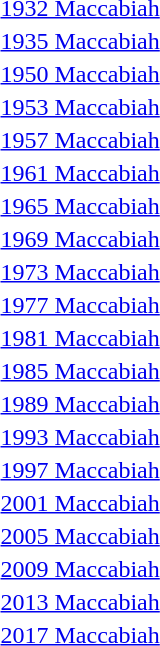<table>
<tr valign="top">
<td><a href='#'>1932 Maccabiah</a></td>
<td></td>
<td></td>
<td></td>
</tr>
<tr>
<td><a href='#'>1935 Maccabiah</a></td>
<td></td>
<td></td>
<td></td>
</tr>
<tr>
<td><a href='#'>1950 Maccabiah</a></td>
<td></td>
<td></td>
<td></td>
</tr>
<tr>
<td><a href='#'>1953 Maccabiah</a></td>
<td></td>
<td></td>
<td></td>
</tr>
<tr>
<td><a href='#'>1957 Maccabiah</a></td>
<td></td>
<td></td>
<td></td>
</tr>
<tr>
<td><a href='#'>1961 Maccabiah</a></td>
<td></td>
<td></td>
<td></td>
</tr>
<tr>
<td><a href='#'>1965 Maccabiah</a></td>
<td></td>
<td></td>
<td></td>
</tr>
<tr>
<td><a href='#'>1969 Maccabiah</a></td>
<td></td>
<td></td>
<td></td>
</tr>
<tr>
<td><a href='#'>1973 Maccabiah</a></td>
<td></td>
<td></td>
<td></td>
</tr>
<tr>
<td><a href='#'>1977 Maccabiah</a></td>
<td></td>
<td></td>
<td></td>
</tr>
<tr>
<td><a href='#'>1981 Maccabiah</a></td>
<td></td>
<td></td>
<td></td>
</tr>
<tr>
<td><a href='#'>1985 Maccabiah</a></td>
<td></td>
<td></td>
<td></td>
</tr>
<tr>
<td><a href='#'>1989 Maccabiah</a></td>
<td></td>
<td></td>
<td></td>
</tr>
<tr>
<td><a href='#'>1993 Maccabiah</a></td>
<td></td>
<td></td>
<td></td>
</tr>
<tr>
<td><a href='#'>1997 Maccabiah</a></td>
<td></td>
<td></td>
<td></td>
</tr>
<tr>
<td><a href='#'>2001 Maccabiah</a></td>
<td></td>
<td></td>
<td></td>
</tr>
<tr>
<td><a href='#'>2005 Maccabiah</a></td>
<td></td>
<td></td>
<td></td>
</tr>
<tr>
<td><a href='#'>2009 Maccabiah</a></td>
<td></td>
<td></td>
<td></td>
</tr>
<tr>
<td><a href='#'>2013 Maccabiah</a></td>
<td></td>
<td></td>
<td></td>
</tr>
<tr>
<td><a href='#'>2017 Maccabiah</a></td>
<td></td>
<td></td>
<td></td>
</tr>
</table>
